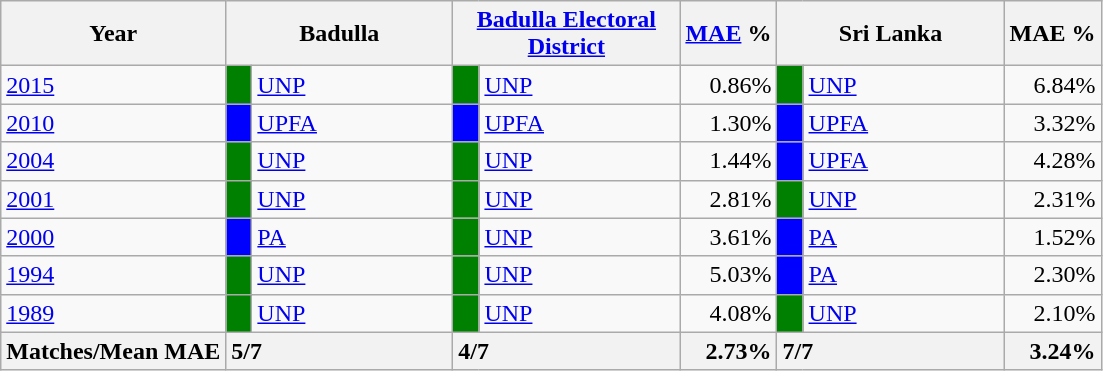<table class="wikitable">
<tr>
<th>Year</th>
<th colspan="2" width="144px">Badulla</th>
<th colspan="2" width="144px"><a href='#'>Badulla Electoral District</a></th>
<th><a href='#'>MAE</a> %</th>
<th colspan="2" width="144px">Sri Lanka</th>
<th>MAE %</th>
</tr>
<tr>
<td><a href='#'>2015</a></td>
<td style="background-color:green;" width="10px"></td>
<td style="text-align:left;"><a href='#'>UNP</a></td>
<td style="background-color:green;" width="10px"></td>
<td style="text-align:left;"><a href='#'>UNP</a></td>
<td style="text-align:right;">0.86%</td>
<td style="background-color:green;" width="10px"></td>
<td style="text-align:left;"><a href='#'>UNP</a></td>
<td style="text-align:right;">6.84%</td>
</tr>
<tr>
<td><a href='#'>2010</a></td>
<td style="background-color:blue;" width="10px"></td>
<td style="text-align:left;"><a href='#'>UPFA</a></td>
<td style="background-color:blue;" width="10px"></td>
<td style="text-align:left;"><a href='#'>UPFA</a></td>
<td style="text-align:right;">1.30%</td>
<td style="background-color:blue;" width="10px"></td>
<td style="text-align:left;"><a href='#'>UPFA</a></td>
<td style="text-align:right;">3.32%</td>
</tr>
<tr>
<td><a href='#'>2004</a></td>
<td style="background-color:green;" width="10px"></td>
<td style="text-align:left;"><a href='#'>UNP</a></td>
<td style="background-color:green;" width="10px"></td>
<td style="text-align:left;"><a href='#'>UNP</a></td>
<td style="text-align:right;">1.44%</td>
<td style="background-color:blue;" width="10px"></td>
<td style="text-align:left;"><a href='#'>UPFA</a></td>
<td style="text-align:right;">4.28%</td>
</tr>
<tr>
<td><a href='#'>2001</a></td>
<td style="background-color:green;" width="10px"></td>
<td style="text-align:left;"><a href='#'>UNP</a></td>
<td style="background-color:green;" width="10px"></td>
<td style="text-align:left;"><a href='#'>UNP</a></td>
<td style="text-align:right;">2.81%</td>
<td style="background-color:green;" width="10px"></td>
<td style="text-align:left;"><a href='#'>UNP</a></td>
<td style="text-align:right;">2.31%</td>
</tr>
<tr>
<td><a href='#'>2000</a></td>
<td style="background-color:blue;" width="10px"></td>
<td style="text-align:left;"><a href='#'>PA</a></td>
<td style="background-color:green;" width="10px"></td>
<td style="text-align:left;"><a href='#'>UNP</a></td>
<td style="text-align:right;">3.61%</td>
<td style="background-color:blue;" width="10px"></td>
<td style="text-align:left;"><a href='#'>PA</a></td>
<td style="text-align:right;">1.52%</td>
</tr>
<tr>
<td><a href='#'>1994</a></td>
<td style="background-color:green;" width="10px"></td>
<td style="text-align:left;"><a href='#'>UNP</a></td>
<td style="background-color:green;" width="10px"></td>
<td style="text-align:left;"><a href='#'>UNP</a></td>
<td style="text-align:right;">5.03%</td>
<td style="background-color:blue;" width="10px"></td>
<td style="text-align:left;"><a href='#'>PA</a></td>
<td style="text-align:right;">2.30%</td>
</tr>
<tr>
<td><a href='#'>1989</a></td>
<td style="background-color:green;" width="10px"></td>
<td style="text-align:left;"><a href='#'>UNP</a></td>
<td style="background-color:green;" width="10px"></td>
<td style="text-align:left;"><a href='#'>UNP</a></td>
<td style="text-align:right;">4.08%</td>
<td style="background-color:green;" width="10px"></td>
<td style="text-align:left;"><a href='#'>UNP</a></td>
<td style="text-align:right;">2.10%</td>
</tr>
<tr>
<th>Matches/Mean MAE</th>
<th style="text-align:left;"colspan="2" width="144px">5/7</th>
<th style="text-align:left;"colspan="2" width="144px">4/7</th>
<th style="text-align:right;">2.73%</th>
<th style="text-align:left;"colspan="2" width="144px">7/7</th>
<th style="text-align:right;">3.24%</th>
</tr>
</table>
